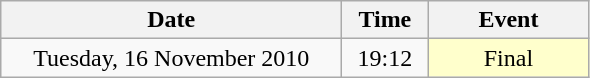<table class = "wikitable" style="text-align:center;">
<tr>
<th width=220>Date</th>
<th width=50>Time</th>
<th width=100>Event</th>
</tr>
<tr>
<td>Tuesday, 16 November 2010</td>
<td>19:12</td>
<td bgcolor=ffffcc>Final</td>
</tr>
</table>
